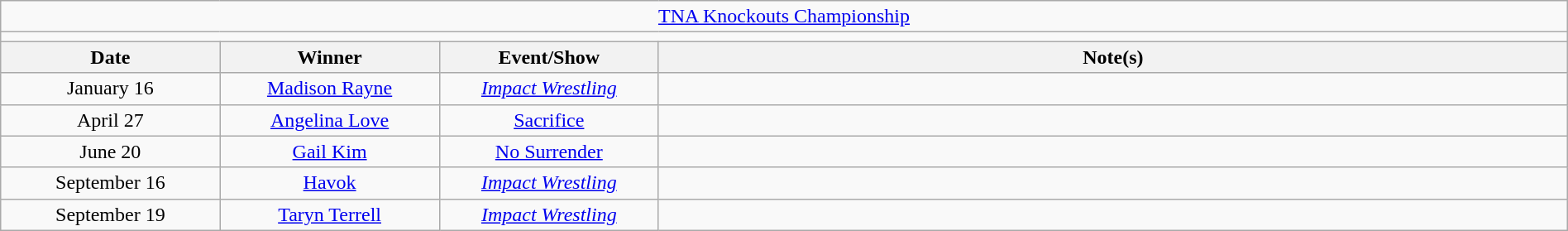<table class="wikitable" style="text-align:center; width:100%;">
<tr>
<td colspan="5"><a href='#'>TNA Knockouts Championship</a></td>
</tr>
<tr>
<td colspan="5"><strong></strong></td>
</tr>
<tr>
<th width="14%">Date</th>
<th width="14%">Winner</th>
<th width="14%">Event/Show</th>
<th width="58%">Note(s)</th>
</tr>
<tr>
<td>January 16</td>
<td><a href='#'>Madison Rayne</a></td>
<td><em><a href='#'>Impact Wrestling</a></em></td>
<td></td>
</tr>
<tr>
<td>April 27</td>
<td><a href='#'>Angelina Love</a></td>
<td><a href='#'>Sacrifice</a></td>
<td></td>
</tr>
<tr>
<td>June 20</td>
<td><a href='#'>Gail Kim</a></td>
<td><a href='#'>No Surrender</a></td>
<td></td>
</tr>
<tr>
<td>September 16</td>
<td><a href='#'>Havok</a></td>
<td><em><a href='#'>Impact Wrestling</a></em></td>
<td></td>
</tr>
<tr>
<td>September 19</td>
<td><a href='#'>Taryn Terrell</a></td>
<td><em><a href='#'>Impact Wrestling</a></em></td>
<td></td>
</tr>
</table>
